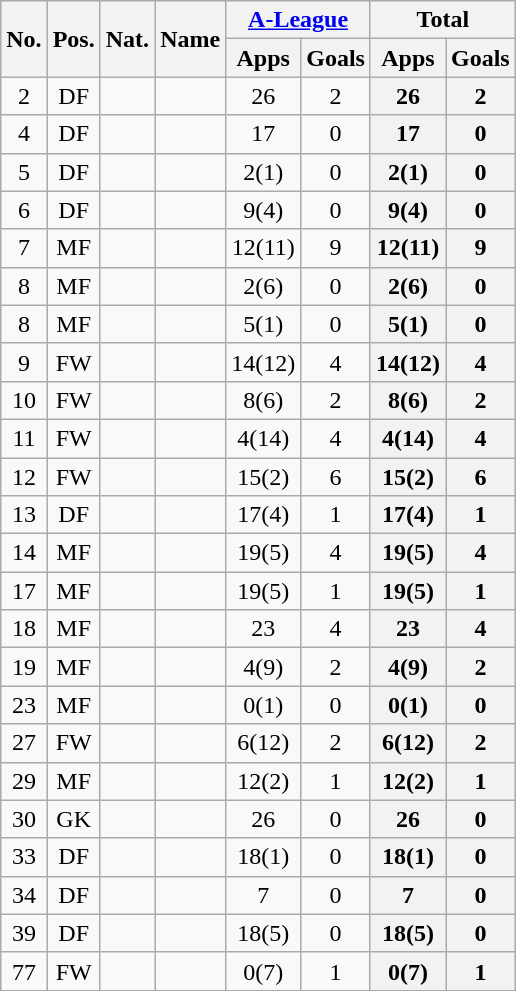<table class="wikitable sortable" style="text-align:center">
<tr>
<th rowspan="2">No.</th>
<th rowspan="2">Pos.</th>
<th rowspan="2">Nat.</th>
<th rowspan="2">Name</th>
<th colspan="2"><a href='#'>A-League</a></th>
<th colspan="2">Total</th>
</tr>
<tr>
<th>Apps</th>
<th>Goals</th>
<th>Apps</th>
<th>Goals</th>
</tr>
<tr>
<td>2</td>
<td>DF</td>
<td></td>
<td align=left></td>
<td>26</td>
<td>2</td>
<th>26</th>
<th>2</th>
</tr>
<tr>
<td>4</td>
<td>DF</td>
<td></td>
<td align=left></td>
<td>17</td>
<td>0</td>
<th>17</th>
<th>0</th>
</tr>
<tr>
<td>5</td>
<td>DF</td>
<td></td>
<td align=left></td>
<td>2(1)</td>
<td>0</td>
<th>2(1)</th>
<th>0</th>
</tr>
<tr>
<td>6</td>
<td>DF</td>
<td></td>
<td align=left></td>
<td>9(4)</td>
<td>0</td>
<th>9(4)</th>
<th>0</th>
</tr>
<tr>
<td>7</td>
<td>MF</td>
<td></td>
<td align=left></td>
<td>12(11)</td>
<td>9</td>
<th>12(11)</th>
<th>9</th>
</tr>
<tr>
<td>8</td>
<td>MF</td>
<td></td>
<td align=left></td>
<td>2(6)</td>
<td>0</td>
<th>2(6)</th>
<th>0</th>
</tr>
<tr>
<td>8</td>
<td>MF</td>
<td></td>
<td align=left></td>
<td>5(1)</td>
<td>0</td>
<th>5(1)</th>
<th>0</th>
</tr>
<tr>
<td>9</td>
<td>FW</td>
<td></td>
<td align=left></td>
<td>14(12)</td>
<td>4</td>
<th>14(12)</th>
<th>4</th>
</tr>
<tr>
<td>10</td>
<td>FW</td>
<td></td>
<td align=left></td>
<td>8(6)</td>
<td>2</td>
<th>8(6)</th>
<th>2</th>
</tr>
<tr>
<td>11</td>
<td>FW</td>
<td></td>
<td align=left></td>
<td>4(14)</td>
<td>4</td>
<th>4(14)</th>
<th>4</th>
</tr>
<tr>
<td>12</td>
<td>FW</td>
<td></td>
<td align=left></td>
<td>15(2)</td>
<td>6</td>
<th>15(2)</th>
<th>6</th>
</tr>
<tr>
<td>13</td>
<td>DF</td>
<td></td>
<td align=left></td>
<td>17(4)</td>
<td>1</td>
<th>17(4)</th>
<th>1</th>
</tr>
<tr>
<td>14</td>
<td>MF</td>
<td></td>
<td align=left></td>
<td>19(5)</td>
<td>4</td>
<th>19(5)</th>
<th>4</th>
</tr>
<tr>
<td>17</td>
<td>MF</td>
<td></td>
<td align=left></td>
<td>19(5)</td>
<td>1</td>
<th>19(5)</th>
<th>1</th>
</tr>
<tr>
<td>18</td>
<td>MF</td>
<td></td>
<td align=left></td>
<td>23</td>
<td>4</td>
<th>23</th>
<th>4</th>
</tr>
<tr>
<td>19</td>
<td>MF</td>
<td></td>
<td align=left></td>
<td>4(9)</td>
<td>2</td>
<th>4(9)</th>
<th>2</th>
</tr>
<tr>
<td>23</td>
<td>MF</td>
<td></td>
<td align=left></td>
<td>0(1)</td>
<td>0</td>
<th>0(1)</th>
<th>0</th>
</tr>
<tr>
<td>27</td>
<td>FW</td>
<td></td>
<td align=left></td>
<td>6(12)</td>
<td>2</td>
<th>6(12)</th>
<th>2</th>
</tr>
<tr>
<td>29</td>
<td>MF</td>
<td></td>
<td align=left></td>
<td>12(2)</td>
<td>1</td>
<th>12(2)</th>
<th>1</th>
</tr>
<tr>
<td>30</td>
<td>GK</td>
<td></td>
<td align=left></td>
<td>26</td>
<td>0</td>
<th>26</th>
<th>0</th>
</tr>
<tr>
<td>33</td>
<td>DF</td>
<td></td>
<td align=left></td>
<td>18(1)</td>
<td>0</td>
<th>18(1)</th>
<th>0</th>
</tr>
<tr>
<td>34</td>
<td>DF</td>
<td></td>
<td align=left></td>
<td>7</td>
<td>0</td>
<th>7</th>
<th>0</th>
</tr>
<tr>
<td>39</td>
<td>DF</td>
<td></td>
<td align=left></td>
<td>18(5)</td>
<td>0</td>
<th>18(5)</th>
<th>0</th>
</tr>
<tr>
<td>77</td>
<td>FW</td>
<td></td>
<td align=left></td>
<td>0(7)</td>
<td>1</td>
<th>0(7)</th>
<th>1</th>
</tr>
</table>
